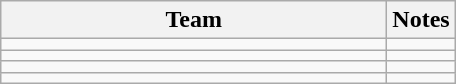<table class="wikitable">
<tr>
<th scope="col" style="width:250px;">Team</th>
<th>Notes</th>
</tr>
<tr>
<td></td>
<td></td>
</tr>
<tr>
<td></td>
<td></td>
</tr>
<tr>
<td></td>
<td></td>
</tr>
<tr>
<td></td>
<td></td>
</tr>
</table>
